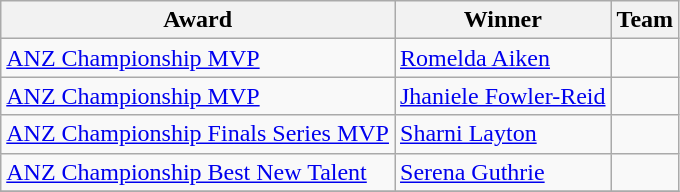<table class="wikitable collapsible">
<tr>
<th>Award</th>
<th>Winner</th>
<th>Team</th>
</tr>
<tr>
<td><a href='#'>ANZ Championship MVP</a></td>
<td> <a href='#'>Romelda Aiken</a> <em></em> </td>
<td></td>
</tr>
<tr>
<td><a href='#'>ANZ Championship MVP</a></td>
<td> <a href='#'>Jhaniele Fowler-Reid</a> <em></em> </td>
<td></td>
</tr>
<tr>
<td><a href='#'>ANZ Championship Finals Series MVP</a></td>
<td> <a href='#'>Sharni Layton</a></td>
<td></td>
</tr>
<tr>
<td><a href='#'>ANZ Championship Best New Talent</a></td>
<td> <a href='#'>Serena Guthrie</a></td>
<td></td>
</tr>
<tr>
</tr>
</table>
